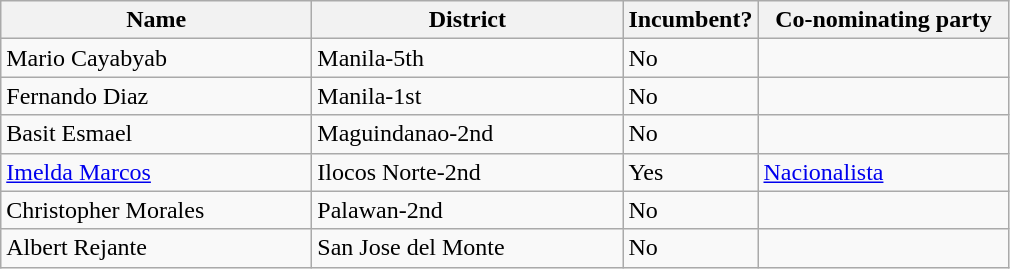<table class=wikitable>
<tr>
<th width=200px>Name</th>
<th width=200px>District</th>
<th>Incumbent?</th>
<th width=160px>Co-nominating party</th>
</tr>
<tr>
<td>Mario Cayabyab</td>
<td>Manila-5th</td>
<td>No</td>
<td></td>
</tr>
<tr>
<td>Fernando Diaz</td>
<td>Manila-1st</td>
<td>No</td>
<td></td>
</tr>
<tr>
<td>Basit Esmael</td>
<td>Maguindanao-2nd</td>
<td>No</td>
<td></td>
</tr>
<tr>
<td><a href='#'>Imelda Marcos</a></td>
<td>Ilocos Norte-2nd</td>
<td>Yes</td>
<td><a href='#'>Nacionalista</a></td>
</tr>
<tr>
<td>Christopher Morales</td>
<td>Palawan-2nd</td>
<td>No</td>
<td></td>
</tr>
<tr>
<td>Albert Rejante</td>
<td>San Jose del Monte</td>
<td>No</td>
<td></td>
</tr>
</table>
